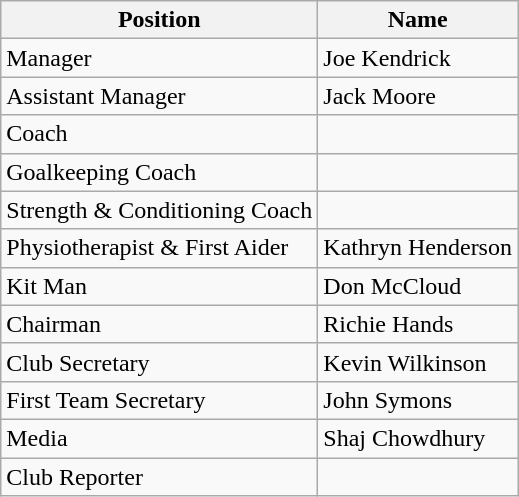<table class="wikitable">
<tr>
<th>Position</th>
<th>Name</th>
</tr>
<tr>
<td>Manager</td>
<td>Joe Kendrick</td>
</tr>
<tr>
<td>Assistant Manager</td>
<td>Jack Moore</td>
</tr>
<tr>
<td>Coach</td>
<td></td>
</tr>
<tr>
<td>Goalkeeping Coach</td>
<td></td>
</tr>
<tr>
<td>Strength & Conditioning Coach</td>
<td></td>
</tr>
<tr>
<td>Physiotherapist & First Aider</td>
<td>Kathryn Henderson</td>
</tr>
<tr>
<td>Kit Man</td>
<td>Don McCloud</td>
</tr>
<tr>
<td>Chairman</td>
<td>Richie Hands</td>
</tr>
<tr>
<td>Club Secretary</td>
<td>Kevin Wilkinson</td>
</tr>
<tr>
<td>First Team Secretary</td>
<td>John Symons</td>
</tr>
<tr>
<td>Media</td>
<td>Shaj Chowdhury</td>
</tr>
<tr>
<td>Club Reporter</td>
<td></td>
</tr>
</table>
